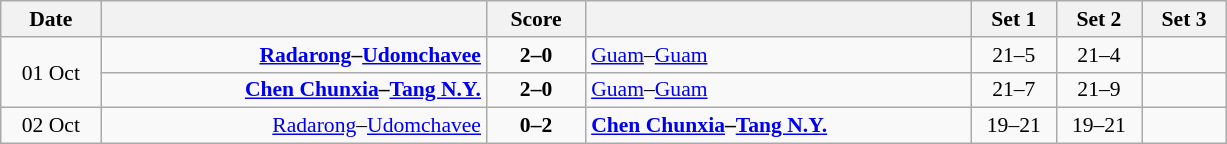<table class="wikitable" style="text-align: center; font-size:90% ">
<tr>
<th width="60">Date</th>
<th align="right" width="250"></th>
<th width="60">Score</th>
<th align="left" width="250"></th>
<th width="50">Set 1</th>
<th width="50">Set 2</th>
<th width="50">Set 3</th>
</tr>
<tr>
<td rowspan=2>01 Oct</td>
<td align=right><strong><a href='#'>Radarong</a>–<a href='#'>Udomchavee</a> </strong></td>
<td align=center><strong>2–0</strong></td>
<td align=left> <a href='#'>Guam</a>–<a href='#'>Guam</a></td>
<td>21–5</td>
<td>21–4</td>
<td></td>
</tr>
<tr>
<td align=right><strong><a href='#'>Chen Chunxia</a>–<a href='#'>Tang N.Y.</a> </strong></td>
<td align=center><strong>2–0</strong></td>
<td align=left> <a href='#'>Guam</a>–<a href='#'>Guam</a></td>
<td>21–7</td>
<td>21–9</td>
<td></td>
</tr>
<tr>
<td>02 Oct</td>
<td align=right><a href='#'>Radarong</a>–<a href='#'>Udomchavee</a> </td>
<td align=center><strong>0–2</strong></td>
<td align=left><strong> <a href='#'>Chen Chunxia</a>–<a href='#'>Tang N.Y.</a></strong></td>
<td>19–21</td>
<td>19–21</td>
<td></td>
</tr>
</table>
